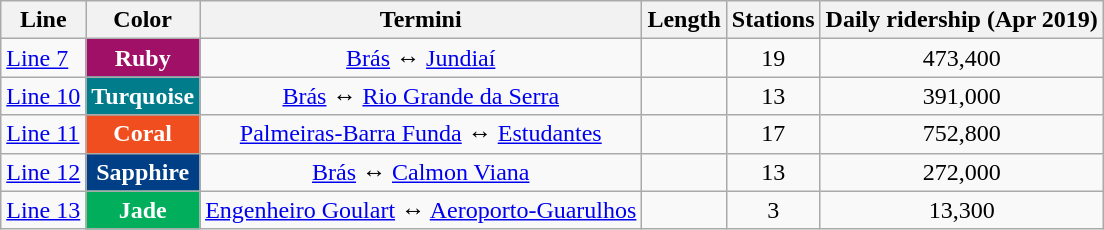<table class="wikitable">
<tr>
<th align="center">Line</th>
<th align="center">Color</th>
<th align="center">Termini</th>
<th align="center">Length</th>
<th align="center">Stations</th>
<th align="center">Daily ridership (Apr 2019)</th>
</tr>
<tr>
<td><a href='#'>Line 7</a></td>
<td align="center" style="color:white" bgcolor="#a01066"><strong>Ruby</strong></td>
<td align="center"><a href='#'>Brás</a> ↔ <a href='#'>Jundiaí</a></td>
<td align="center"></td>
<td align="center">19</td>
<td align="center">473,400</td>
</tr>
<tr>
<td><a href='#'>Line 10</a></td>
<td align="center" style="color:white" bgcolor="#017c8b"><strong>Turquoise</strong></td>
<td align="center"><a href='#'>Brás</a> ↔ <a href='#'>Rio Grande da Serra</a></td>
<td align="center"></td>
<td align="center">13</td>
<td align="center">391,000</td>
</tr>
<tr>
<td><a href='#'>Line 11</a></td>
<td align="center" style="color:white" bgcolor="#f04e1e"><strong>Coral</strong></td>
<td align="center"><a href='#'>Palmeiras-Barra Funda</a> ↔ <a href='#'>Estudantes</a></td>
<td align="center"></td>
<td align="center">17</td>
<td align="center">752,800</td>
</tr>
<tr>
<td><a href='#'>Line 12</a></td>
<td align="center" style="color:white" bgcolor="#003f85"><strong>Sapphire</strong></td>
<td align="center"><a href='#'>Brás</a> ↔ <a href='#'>Calmon Viana</a></td>
<td align="center"></td>
<td align="center">13</td>
<td align="center">272,000</td>
</tr>
<tr>
<td><a href='#'>Line 13</a></td>
<td align="center" style="color:white" bgcolor="#00ae5c"><strong>Jade</strong></td>
<td align="center"><a href='#'>Engenheiro Goulart</a> ↔ <a href='#'>Aeroporto-Guarulhos</a></td>
<td align="center"></td>
<td align="center">3</td>
<td align="center">13,300</td>
</tr>
</table>
